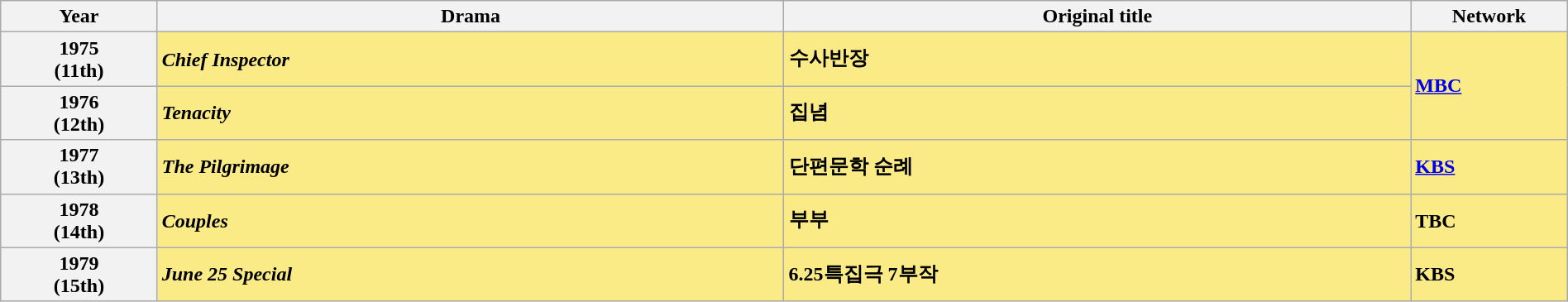<table class="wikitable" width="100%">
<tr>
<th style="width:10%;">Year</th>
<th style="width:40%;">Drama</th>
<th style="width:40%;">Original title</th>
<th style="width:10%;">Network</th>
</tr>
<tr>
<th>1975<br>(11th)</th>
<td style="background:#FAEB86;"><strong><em>Chief Inspector </em></strong></td>
<td style="background:#FAEB86;"><strong>수사반장</strong></td>
<td rowspan="2" style="background:#FAEB86;"><strong><a href='#'>MBC</a></strong></td>
</tr>
<tr>
<th>1976<br>(12th)</th>
<td style="background:#FAEB86;"><strong><em>Tenacity </em></strong></td>
<td style="background:#FAEB86;"><strong>집념</strong></td>
</tr>
<tr>
<th>1977<br>(13th)</th>
<td style="background:#FAEB86;"><strong><em>The Pilgrimage </em></strong></td>
<td style="background:#FAEB86;"><strong>단편문학 순례</strong></td>
<td style="background:#FAEB86;"><strong><a href='#'>KBS</a></strong></td>
</tr>
<tr>
<th>1978<br>(14th)</th>
<td style="background:#FAEB86;"><strong><em>Couples </em></strong></td>
<td style="background:#FAEB86;"><strong>부부</strong></td>
<td style="background:#FAEB86;"><strong>TBC</strong></td>
</tr>
<tr>
<th>1979<br>(15th)</th>
<td style="background:#FAEB86;"><strong><em>June 25 Special </em></strong></td>
<td style="background:#FAEB86;"><strong>6.25특집극 7부작</strong></td>
<td style="background:#FAEB86;"><strong>KBS</strong></td>
</tr>
</table>
